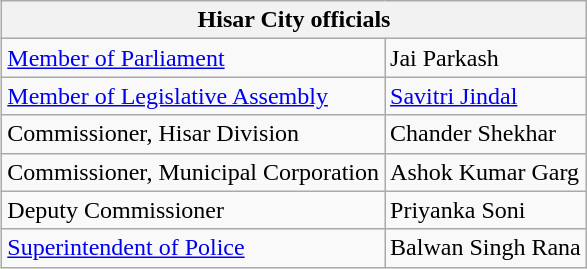<table class="wikitable" style="float:right; margin: 0 1em 0 0;">
<tr>
<th colspan=2>Hisar City officials</th>
</tr>
<tr>
<td><a href='#'>Member of Parliament</a></td>
<td>Jai Parkash</td>
</tr>
<tr>
<td><a href='#'>Member of Legislative Assembly</a></td>
<td><a href='#'>Savitri Jindal</a></td>
</tr>
<tr>
<td>Commissioner, Hisar Division</td>
<td>Chander Shekhar</td>
</tr>
<tr>
<td>Commissioner, Municipal Corporation</td>
<td>Ashok Kumar Garg</td>
</tr>
<tr>
<td>Deputy Commissioner</td>
<td>Priyanka Soni</td>
</tr>
<tr>
<td><a href='#'>Superintendent of Police</a></td>
<td>Balwan Singh Rana</td>
</tr>
</table>
